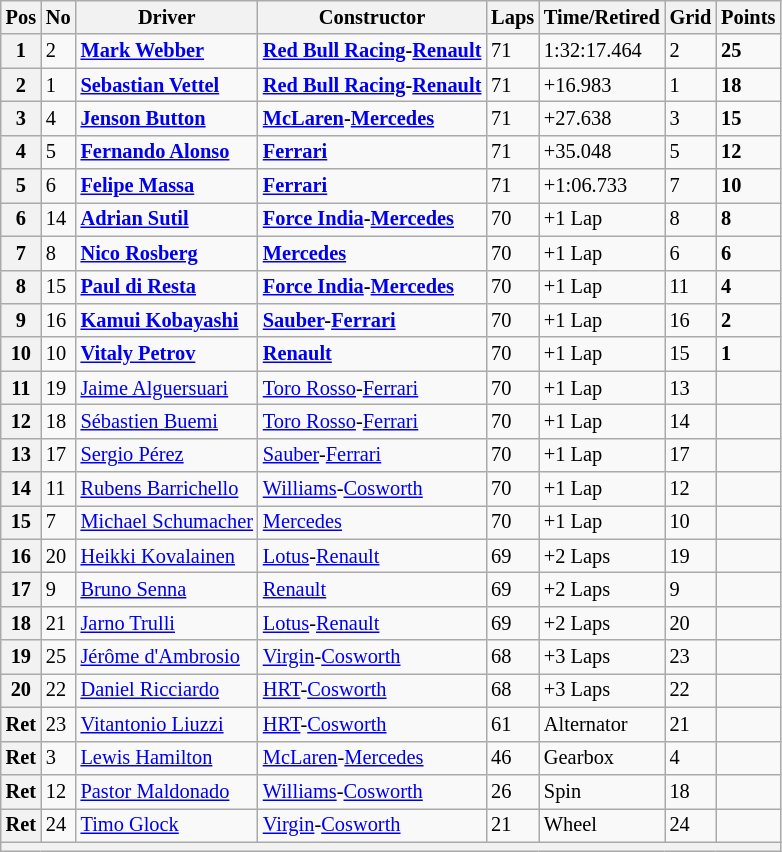<table class="wikitable" style="font-size: 85%">
<tr>
<th>Pos</th>
<th>No</th>
<th>Driver</th>
<th>Constructor</th>
<th>Laps</th>
<th>Time/Retired</th>
<th>Grid</th>
<th>Points</th>
</tr>
<tr>
<th>1</th>
<td>2</td>
<td> <strong><a href='#'>Mark Webber</a></strong></td>
<td><strong><a href='#'>Red Bull Racing</a>-<a href='#'>Renault</a></strong></td>
<td>71</td>
<td>1:32:17.464</td>
<td>2</td>
<td><strong>25</strong></td>
</tr>
<tr>
<th>2</th>
<td>1</td>
<td> <strong><a href='#'>Sebastian Vettel</a></strong></td>
<td><strong><a href='#'>Red Bull Racing</a>-<a href='#'>Renault</a></strong></td>
<td>71</td>
<td>+16.983</td>
<td>1</td>
<td><strong>18</strong></td>
</tr>
<tr>
<th>3</th>
<td>4</td>
<td> <strong><a href='#'>Jenson Button</a></strong></td>
<td><strong><a href='#'>McLaren</a>-<a href='#'>Mercedes</a></strong></td>
<td>71</td>
<td>+27.638</td>
<td>3</td>
<td><strong>15</strong></td>
</tr>
<tr>
<th>4</th>
<td>5</td>
<td> <strong><a href='#'>Fernando Alonso</a></strong></td>
<td><strong><a href='#'>Ferrari</a></strong></td>
<td>71</td>
<td>+35.048</td>
<td>5</td>
<td><strong>12</strong></td>
</tr>
<tr>
<th>5</th>
<td>6</td>
<td> <strong><a href='#'>Felipe Massa</a></strong></td>
<td><strong><a href='#'>Ferrari</a></strong></td>
<td>71</td>
<td>+1:06.733</td>
<td>7</td>
<td><strong>10</strong></td>
</tr>
<tr>
<th>6</th>
<td>14</td>
<td> <strong><a href='#'>Adrian Sutil</a></strong></td>
<td><strong><a href='#'>Force India</a>-<a href='#'>Mercedes</a></strong></td>
<td>70</td>
<td>+1 Lap</td>
<td>8</td>
<td><strong>8</strong></td>
</tr>
<tr>
<th>7</th>
<td>8</td>
<td> <strong><a href='#'>Nico Rosberg</a></strong></td>
<td><strong><a href='#'>Mercedes</a></strong></td>
<td>70</td>
<td>+1 Lap</td>
<td>6</td>
<td><strong>6</strong></td>
</tr>
<tr>
<th>8</th>
<td>15</td>
<td> <strong><a href='#'>Paul di Resta</a></strong></td>
<td><strong><a href='#'>Force India</a>-<a href='#'>Mercedes</a></strong></td>
<td>70</td>
<td>+1 Lap</td>
<td>11</td>
<td><strong>4</strong></td>
</tr>
<tr>
<th>9</th>
<td>16</td>
<td> <strong><a href='#'>Kamui Kobayashi</a></strong></td>
<td><strong><a href='#'>Sauber</a>-<a href='#'>Ferrari</a></strong></td>
<td>70</td>
<td>+1 Lap</td>
<td>16</td>
<td><strong>2</strong></td>
</tr>
<tr>
<th>10</th>
<td>10</td>
<td> <strong><a href='#'>Vitaly Petrov</a></strong></td>
<td><strong><a href='#'>Renault</a></strong></td>
<td>70</td>
<td>+1 Lap</td>
<td>15</td>
<td><strong>1</strong></td>
</tr>
<tr>
<th>11</th>
<td>19</td>
<td> <a href='#'>Jaime Alguersuari</a></td>
<td><a href='#'>Toro Rosso</a>-<a href='#'>Ferrari</a></td>
<td>70</td>
<td>+1 Lap</td>
<td>13</td>
<td></td>
</tr>
<tr>
<th>12</th>
<td>18</td>
<td> <a href='#'>Sébastien Buemi</a></td>
<td><a href='#'>Toro Rosso</a>-<a href='#'>Ferrari</a></td>
<td>70</td>
<td>+1 Lap</td>
<td>14</td>
<td></td>
</tr>
<tr>
<th>13</th>
<td>17</td>
<td> <a href='#'>Sergio Pérez</a></td>
<td><a href='#'>Sauber</a>-<a href='#'>Ferrari</a></td>
<td>70</td>
<td>+1 Lap</td>
<td>17</td>
<td></td>
</tr>
<tr>
<th>14</th>
<td>11</td>
<td> <a href='#'>Rubens Barrichello</a></td>
<td><a href='#'>Williams</a>-<a href='#'>Cosworth</a></td>
<td>70</td>
<td>+1 Lap</td>
<td>12</td>
<td></td>
</tr>
<tr>
<th>15</th>
<td>7</td>
<td> <a href='#'>Michael Schumacher</a></td>
<td><a href='#'>Mercedes</a></td>
<td>70</td>
<td>+1 Lap</td>
<td>10</td>
<td></td>
</tr>
<tr>
<th>16</th>
<td>20</td>
<td> <a href='#'>Heikki Kovalainen</a></td>
<td><a href='#'>Lotus</a>-<a href='#'>Renault</a></td>
<td>69</td>
<td>+2 Laps</td>
<td>19</td>
<td></td>
</tr>
<tr>
<th>17</th>
<td>9</td>
<td> <a href='#'>Bruno Senna</a></td>
<td><a href='#'>Renault</a></td>
<td>69</td>
<td>+2 Laps</td>
<td>9</td>
<td></td>
</tr>
<tr>
<th>18</th>
<td>21</td>
<td> <a href='#'>Jarno Trulli</a></td>
<td><a href='#'>Lotus</a>-<a href='#'>Renault</a></td>
<td>69</td>
<td>+2 Laps</td>
<td>20</td>
<td></td>
</tr>
<tr>
<th>19</th>
<td>25</td>
<td> <a href='#'>Jérôme d'Ambrosio</a></td>
<td><a href='#'>Virgin</a>-<a href='#'>Cosworth</a></td>
<td>68</td>
<td>+3 Laps</td>
<td>23</td>
<td></td>
</tr>
<tr>
<th>20</th>
<td>22</td>
<td> <a href='#'>Daniel Ricciardo</a></td>
<td><a href='#'>HRT</a>-<a href='#'>Cosworth</a></td>
<td>68</td>
<td>+3 Laps</td>
<td>22</td>
<td></td>
</tr>
<tr>
<th>Ret</th>
<td>23</td>
<td> <a href='#'>Vitantonio Liuzzi</a></td>
<td><a href='#'>HRT</a>-<a href='#'>Cosworth</a></td>
<td>61</td>
<td>Alternator</td>
<td>21</td>
<td></td>
</tr>
<tr>
<th>Ret</th>
<td>3</td>
<td> <a href='#'>Lewis Hamilton</a></td>
<td><a href='#'>McLaren</a>-<a href='#'>Mercedes</a></td>
<td>46</td>
<td>Gearbox</td>
<td>4</td>
<td></td>
</tr>
<tr>
<th>Ret</th>
<td>12</td>
<td> <a href='#'>Pastor Maldonado</a></td>
<td><a href='#'>Williams</a>-<a href='#'>Cosworth</a></td>
<td>26</td>
<td>Spin</td>
<td>18</td>
<td></td>
</tr>
<tr>
<th>Ret</th>
<td>24</td>
<td> <a href='#'>Timo Glock</a></td>
<td><a href='#'>Virgin</a>-<a href='#'>Cosworth</a></td>
<td>21</td>
<td>Wheel</td>
<td>24</td>
<td></td>
</tr>
<tr>
<th colspan="8"></th>
</tr>
</table>
